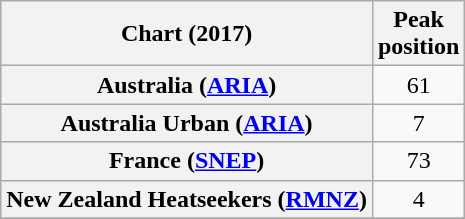<table class="wikitable sortable plainrowheaders" style="text-align:center">
<tr>
<th scope="col">Chart (2017)</th>
<th scope="col">Peak<br> position</th>
</tr>
<tr>
<th scope="row">Australia (<a href='#'>ARIA</a>)</th>
<td>61</td>
</tr>
<tr>
<th scope="row">Australia Urban (<a href='#'>ARIA</a>)</th>
<td>7</td>
</tr>
<tr>
<th scope="row">France (<a href='#'>SNEP</a>)</th>
<td>73</td>
</tr>
<tr>
<th scope="row">New Zealand Heatseekers (<a href='#'>RMNZ</a>)</th>
<td>4</td>
</tr>
<tr>
</tr>
<tr>
</tr>
<tr>
</tr>
<tr>
</tr>
<tr>
</tr>
<tr>
</tr>
<tr>
</tr>
<tr>
</tr>
</table>
